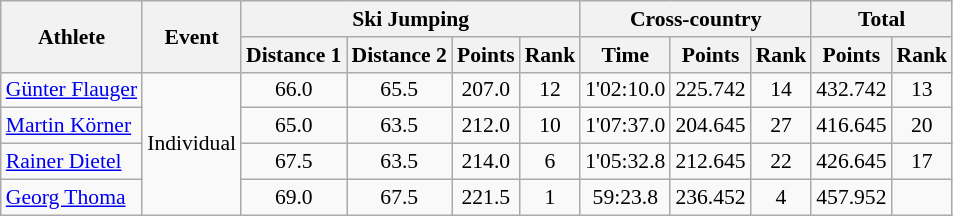<table class="wikitable" style="font-size:90%">
<tr>
<th rowspan="2">Athlete</th>
<th rowspan="2">Event</th>
<th colspan="4">Ski Jumping</th>
<th colspan="3">Cross-country</th>
<th colspan="2">Total</th>
</tr>
<tr>
<th>Distance 1</th>
<th>Distance 2</th>
<th>Points</th>
<th>Rank</th>
<th>Time</th>
<th>Points</th>
<th>Rank</th>
<th>Points</th>
<th>Rank</th>
</tr>
<tr>
<td><a href='#'>Günter Flauger</a></td>
<td rowspan="4">Individual</td>
<td align="center">66.0</td>
<td align="center">65.5</td>
<td align="center">207.0</td>
<td align="center">12</td>
<td align="center">1'02:10.0</td>
<td align="center">225.742</td>
<td align="center">14</td>
<td align="center">432.742</td>
<td align="center">13</td>
</tr>
<tr>
<td><a href='#'>Martin Körner</a></td>
<td align="center">65.0</td>
<td align="center">63.5</td>
<td align="center">212.0</td>
<td align="center">10</td>
<td align="center">1'07:37.0</td>
<td align="center">204.645</td>
<td align="center">27</td>
<td align="center">416.645</td>
<td align="center">20</td>
</tr>
<tr>
<td><a href='#'>Rainer Dietel</a></td>
<td align="center">67.5</td>
<td align="center">63.5</td>
<td align="center">214.0</td>
<td align="center">6</td>
<td align="center">1'05:32.8</td>
<td align="center">212.645</td>
<td align="center">22</td>
<td align="center">426.645</td>
<td align="center">17</td>
</tr>
<tr>
<td><a href='#'>Georg Thoma</a></td>
<td align="center">69.0</td>
<td align="center">67.5</td>
<td align="center">221.5</td>
<td align="center">1</td>
<td align="center">59:23.8</td>
<td align="center">236.452</td>
<td align="center">4</td>
<td align="center">457.952</td>
<td align="center"></td>
</tr>
</table>
